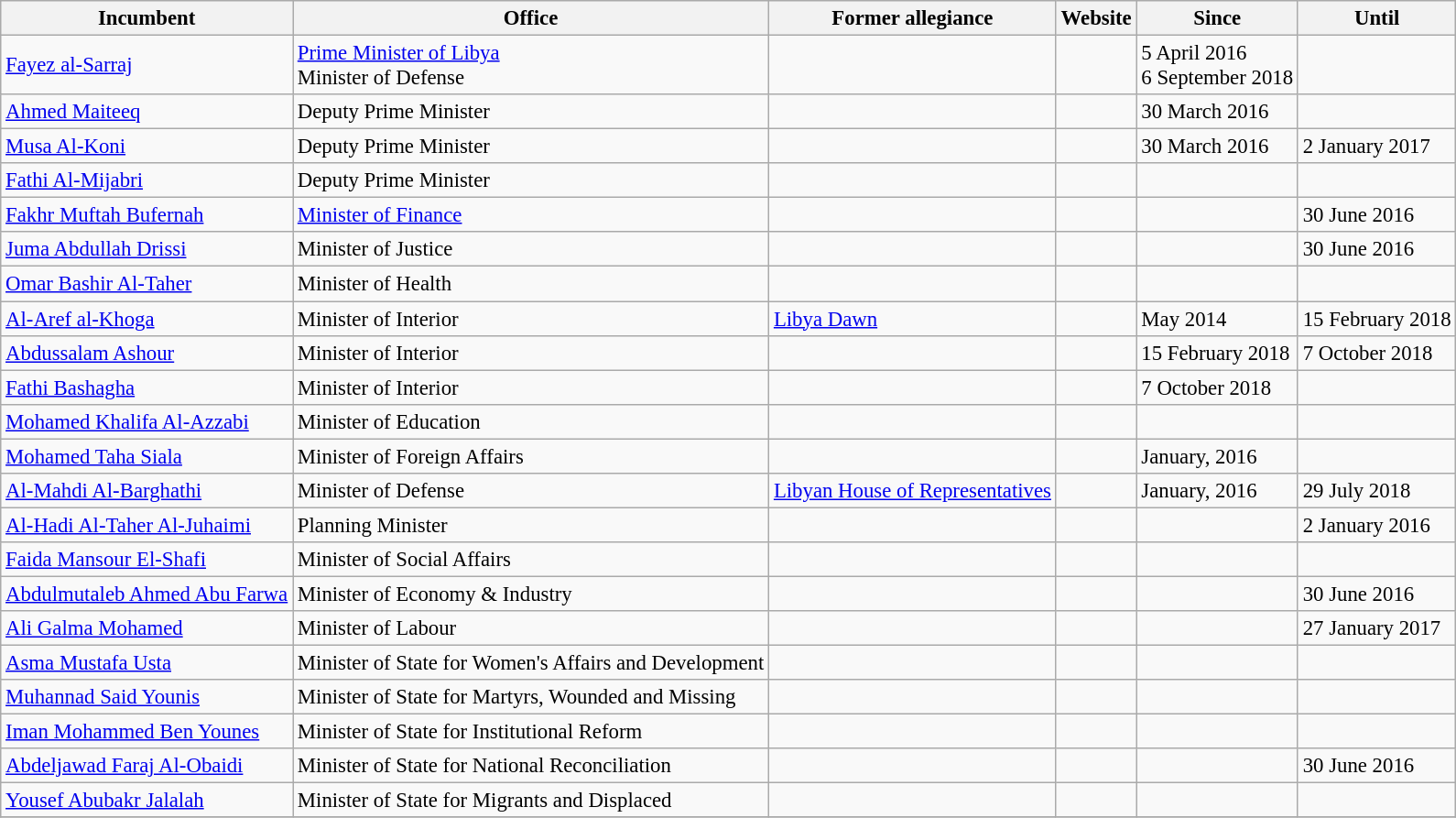<table class="wikitable" style="font-size: 95%;">
<tr>
<th>Incumbent</th>
<th>Office</th>
<th>Former allegiance</th>
<th>Website</th>
<th>Since</th>
<th>Until</th>
</tr>
<tr>
<td><a href='#'>Fayez al-Sarraj</a></td>
<td><a href='#'>Prime Minister of Libya</a><br>Minister of Defense</td>
<td></td>
<td></td>
<td>5 April 2016<br>6 September 2018</td>
<td></td>
</tr>
<tr>
<td><a href='#'>Ahmed Maiteeq</a></td>
<td>Deputy Prime Minister</td>
<td></td>
<td></td>
<td>30 March 2016</td>
<td></td>
</tr>
<tr>
<td><a href='#'>Musa Al-Koni</a></td>
<td>Deputy Prime Minister</td>
<td></td>
<td></td>
<td>30 March 2016</td>
<td>2 January 2017</td>
</tr>
<tr>
<td><a href='#'>Fathi Al-Mijabri</a></td>
<td>Deputy Prime Minister</td>
<td></td>
<td></td>
<td></td>
<td></td>
</tr>
<tr>
<td><a href='#'>Fakhr Muftah Bufernah</a></td>
<td><a href='#'>Minister of Finance</a></td>
<td></td>
<td></td>
<td></td>
<td>30 June 2016</td>
</tr>
<tr>
<td><a href='#'>Juma Abdullah Drissi</a></td>
<td>Minister of Justice</td>
<td></td>
<td></td>
<td></td>
<td>30 June 2016</td>
</tr>
<tr>
<td><a href='#'>Omar Bashir Al-Taher</a></td>
<td>Minister of Health</td>
<td></td>
<td></td>
<td></td>
<td></td>
</tr>
<tr>
<td><a href='#'>Al-Aref al-Khoga</a></td>
<td>Minister of Interior</td>
<td><a href='#'>Libya Dawn</a></td>
<td> </td>
<td>May 2014</td>
<td>15 February 2018</td>
</tr>
<tr>
<td><a href='#'>Abdussalam Ashour</a></td>
<td>Minister of Interior</td>
<td></td>
<td> </td>
<td>15 February 2018</td>
<td>7 October 2018</td>
</tr>
<tr>
<td><a href='#'>Fathi Bashagha</a></td>
<td>Minister of Interior</td>
<td></td>
<td></td>
<td>7 October 2018</td>
<td></td>
</tr>
<tr>
<td><a href='#'>Mohamed Khalifa Al-Azzabi</a></td>
<td>Minister of Education</td>
<td></td>
<td></td>
<td></td>
<td></td>
</tr>
<tr>
<td><a href='#'>Mohamed Taha Siala</a></td>
<td>Minister of Foreign Affairs</td>
<td></td>
<td></td>
<td>January, 2016</td>
<td></td>
</tr>
<tr>
<td><a href='#'>Al-Mahdi Al-Barghathi</a></td>
<td>Minister of Defense</td>
<td><a href='#'>Libyan House of Representatives</a></td>
<td></td>
<td>January, 2016</td>
<td>29 July 2018</td>
</tr>
<tr>
<td><a href='#'>Al-Hadi Al-Taher Al-Juhaimi</a></td>
<td>Planning Minister</td>
<td></td>
<td></td>
<td></td>
<td>2 January 2016</td>
</tr>
<tr>
<td><a href='#'>Faida Mansour El-Shafi</a></td>
<td>Minister of Social Affairs</td>
<td></td>
<td></td>
<td></td>
<td></td>
</tr>
<tr>
<td><a href='#'>Abdulmutaleb Ahmed Abu Farwa</a></td>
<td>Minister of Economy & Industry</td>
<td></td>
<td> </td>
<td></td>
<td>30 June 2016</td>
</tr>
<tr>
<td><a href='#'>Ali Galma Mohamed</a></td>
<td>Minister of Labour</td>
<td></td>
<td></td>
<td></td>
<td>27 January 2017</td>
</tr>
<tr>
<td><a href='#'>Asma Mustafa Usta</a></td>
<td>Minister of State for Women's Affairs and Development</td>
<td></td>
<td></td>
<td></td>
<td></td>
</tr>
<tr>
<td><a href='#'>Muhannad Said Younis</a></td>
<td>Minister of State for Martyrs, Wounded and Missing</td>
<td></td>
<td></td>
<td></td>
<td></td>
</tr>
<tr>
<td><a href='#'>Iman Mohammed Ben Younes</a></td>
<td>Minister of State for Institutional Reform</td>
<td></td>
<td></td>
<td></td>
<td></td>
</tr>
<tr>
<td><a href='#'>Abdeljawad Faraj Al-Obaidi</a></td>
<td>Minister of State for National Reconciliation</td>
<td></td>
<td></td>
<td></td>
<td>30 June 2016</td>
</tr>
<tr>
<td><a href='#'>Yousef Abubakr Jalalah</a></td>
<td>Minister of State for Migrants and Displaced</td>
<td></td>
<td></td>
<td></td>
<td></td>
</tr>
<tr>
</tr>
</table>
